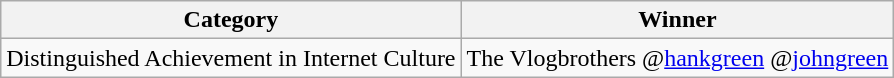<table class="wikitable">
<tr>
<th>Category</th>
<th>Winner</th>
</tr>
<tr>
<td>Distinguished Achievement in Internet Culture</td>
<td>The Vlogbrothers @<a href='#'>hankgreen</a> @<a href='#'>johngreen</a></td>
</tr>
</table>
